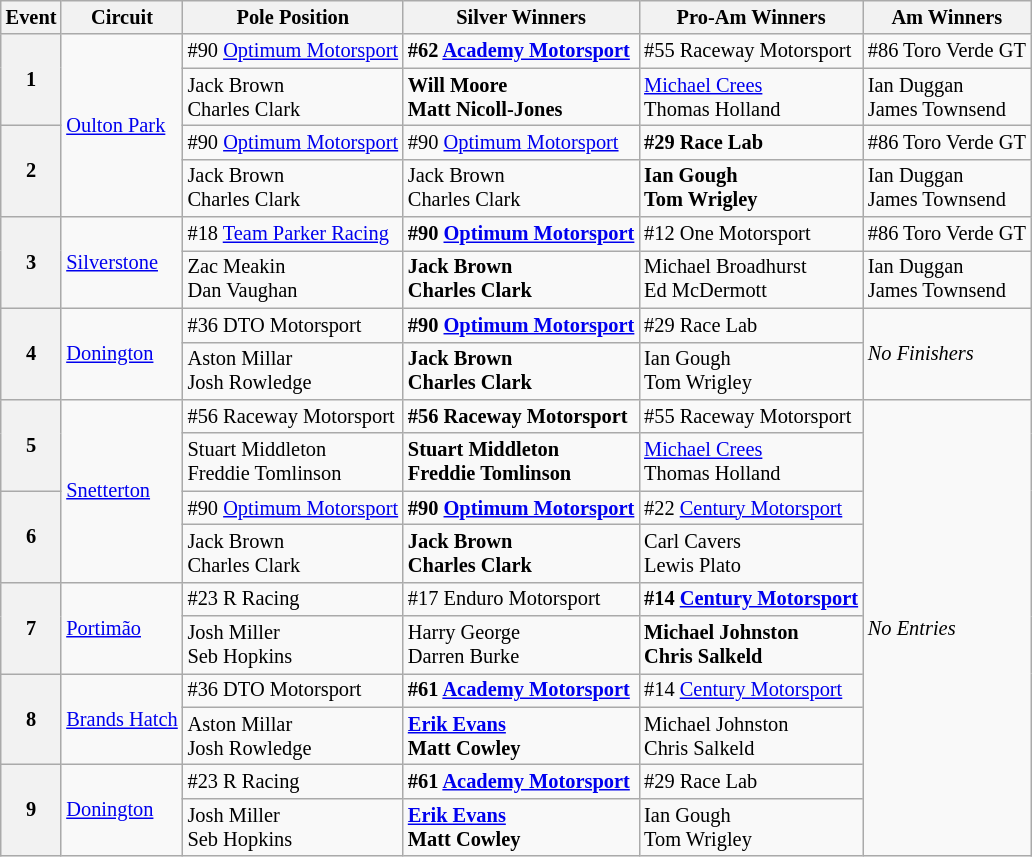<table class="wikitable" style="font-size: 85%">
<tr>
<th>Event</th>
<th>Circuit</th>
<th>Pole Position</th>
<th>Silver Winners</th>
<th>Pro-Am Winners</th>
<th>Am Winners</th>
</tr>
<tr>
<th rowspan="2">1</th>
<td rowspan="4"><a href='#'>Oulton Park</a></td>
<td> #90 <a href='#'>Optimum Motorsport</a></td>
<td><strong> #62 <a href='#'>Academy Motorsport</a></strong></td>
<td> #55 Raceway Motorsport</td>
<td> #86 Toro Verde GT</td>
</tr>
<tr>
<td> Jack Brown<br> Charles Clark</td>
<td><strong> Will Moore<br> Matt Nicoll-Jones</strong></td>
<td> <a href='#'>Michael Crees</a><br> Thomas Holland</td>
<td> Ian Duggan<br> James Townsend</td>
</tr>
<tr>
<th rowspan="2">2</th>
<td> #90 <a href='#'>Optimum Motorsport</a></td>
<td> #90 <a href='#'>Optimum Motorsport</a></td>
<td><strong> #29 Race Lab</strong></td>
<td> #86 Toro Verde GT</td>
</tr>
<tr>
<td> Jack Brown<br> Charles Clark</td>
<td> Jack Brown<br> Charles Clark</td>
<td><strong> Ian Gough<br> Tom Wrigley</strong></td>
<td> Ian Duggan<br> James Townsend</td>
</tr>
<tr>
<th rowspan="2">3</th>
<td rowspan="2"><a href='#'>Silverstone</a></td>
<td> #18 <a href='#'>Team Parker Racing</a></td>
<td><strong> #90 <a href='#'>Optimum Motorsport</a></strong></td>
<td> #12 One Motorsport</td>
<td> #86 Toro Verde GT</td>
</tr>
<tr>
<td> Zac Meakin<br> Dan Vaughan</td>
<td><strong> Jack Brown<br> Charles Clark</strong></td>
<td> Michael Broadhurst<br> Ed McDermott</td>
<td> Ian Duggan<br> James Townsend</td>
</tr>
<tr>
<th rowspan="2">4</th>
<td rowspan="2"><a href='#'>Donington</a></td>
<td> #36 DTO Motorsport</td>
<td><strong> #90 <a href='#'>Optimum Motorsport</a></strong></td>
<td> #29 Race Lab</td>
<td rowspan="2"><em>No Finishers</em></td>
</tr>
<tr>
<td> Aston Millar<br> Josh Rowledge</td>
<td><strong> Jack Brown<br> Charles Clark</strong></td>
<td> Ian Gough<br> Tom Wrigley</td>
</tr>
<tr>
<th rowspan="2">5</th>
<td rowspan="4"><a href='#'>Snetterton</a></td>
<td> #56 Raceway Motorsport</td>
<td><strong> #56 Raceway Motorsport</strong></td>
<td> #55 Raceway Motorsport</td>
<td rowspan="10"><em>No Entries</em></td>
</tr>
<tr>
<td> Stuart Middleton<br> Freddie Tomlinson</td>
<td><strong> Stuart Middleton<br> Freddie Tomlinson</strong></td>
<td> <a href='#'>Michael Crees</a><br> Thomas Holland</td>
</tr>
<tr>
<th rowspan="2">6</th>
<td> #90 <a href='#'>Optimum Motorsport</a></td>
<td><strong> #90 <a href='#'>Optimum Motorsport</a></strong></td>
<td> #22 <a href='#'>Century Motorsport</a></td>
</tr>
<tr>
<td> Jack Brown<br> Charles Clark</td>
<td><strong> Jack Brown<br> Charles Clark</strong></td>
<td> Carl Cavers<br> Lewis Plato</td>
</tr>
<tr>
<th rowspan="2">7</th>
<td rowspan="2"><a href='#'>Portimão</a></td>
<td> #23 R Racing</td>
<td> #17 Enduro Motorsport</td>
<td><strong> #14 <a href='#'>Century Motorsport</a></strong></td>
</tr>
<tr>
<td> Josh Miller<br> Seb Hopkins</td>
<td> Harry George<br> Darren Burke</td>
<td><strong> Michael Johnston<br> Chris Salkeld</strong></td>
</tr>
<tr>
<th rowspan="2">8</th>
<td rowspan="2"><a href='#'>Brands Hatch</a></td>
<td> #36 DTO Motorsport</td>
<td><strong> #61 <a href='#'>Academy Motorsport</a></strong></td>
<td> #14 <a href='#'>Century Motorsport</a></td>
</tr>
<tr>
<td> Aston Millar<br> Josh Rowledge</td>
<td><strong> <a href='#'>Erik Evans</a><br> Matt Cowley</strong></td>
<td> Michael Johnston<br> Chris Salkeld</td>
</tr>
<tr>
<th rowspan="2">9</th>
<td rowspan="2"><a href='#'>Donington</a></td>
<td> #23 R Racing</td>
<td><strong> #61 <a href='#'>Academy Motorsport</a></strong></td>
<td> #29 Race Lab</td>
</tr>
<tr>
<td> Josh Miller<br> Seb Hopkins</td>
<td><strong> <a href='#'>Erik Evans</a><br> Matt Cowley</strong></td>
<td> Ian Gough<br> Tom Wrigley</td>
</tr>
</table>
